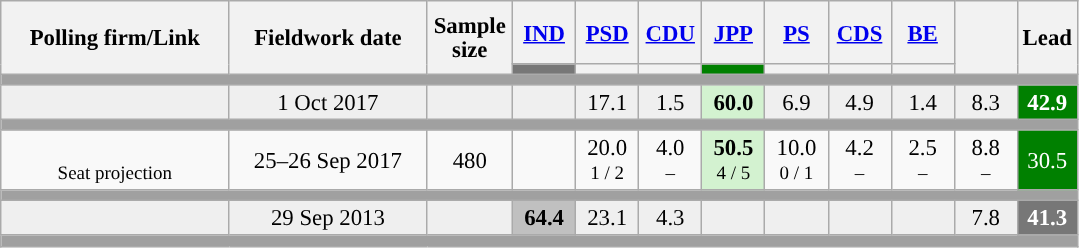<table class="wikitable collapsible sortable" style="text-align:center; font-size:95%; line-height:16px;">
<tr style="height:42px;">
<th style="width:145px;" rowspan="2">Polling firm/Link</th>
<th style="width:125px;" rowspan="2">Fieldwork date</th>
<th class="unsortable" style="width:50px;" rowspan="2">Sample size</th>
<th class="unsortable" style="width:35px;"><a href='#'>IND</a></th>
<th class="unsortable" style="width:35px;"><a href='#'>PSD</a></th>
<th class="unsortable" style="width:35px;"><a href='#'>CDU</a></th>
<th class="unsortable" style="width:35px;"><a href='#'>JPP</a></th>
<th class="unsortable" style="width:35px;"><a href='#'>PS</a></th>
<th class="unsortable" style="width:35px;"><a href='#'>CDS</a></th>
<th class="unsortable" style="width:35px;"><a href='#'>BE</a></th>
<th class="unsortable" style="width:35px;" rowspan="2"></th>
<th class="unsortable" style="width:30px;" rowspan="2">Lead</th>
</tr>
<tr>
<th class="unsortable" style="color:inherit;background:#777777;"></th>
<th class="unsortable" style="color:inherit;background:"></th>
<th class="unsortable" style="color:inherit;background:"></th>
<th class="unsortable" style="color:inherit;background:green;"></th>
<th class="unsortable" style="color:inherit;background:"></th>
<th class="unsortable" style="color:inherit;background:"></th>
<th class="unsortable" style="color:inherit;background:"></th>
</tr>
<tr>
<td colspan="12" style="background:#A0A0A0"></td>
</tr>
<tr style="background:#EFEFEF;">
<td><strong></strong></td>
<td data-sort-value="2019-10-06">1 Oct 2017</td>
<td></td>
<td></td>
<td>17.1<br></td>
<td>1.5<br></td>
<td style="background:#D3F2D0;"><strong>60.0</strong><br></td>
<td>6.9<br></td>
<td>4.9<br></td>
<td>1.4<br></td>
<td>8.3<br></td>
<td style="background:green; color:white;"><strong>42.9</strong></td>
</tr>
<tr>
<td colspan="12" style="background:#A0A0A0"></td>
</tr>
<tr>
<td align="center"><br><small>Seat projection</small></td>
<td align="center">25–26 Sep 2017</td>
<td>480</td>
<td></td>
<td align="center">20.0<br><small>1 / 2</small></td>
<td align="center">4.0<br><small>–</small></td>
<td align="center" style="background:#D3F2D0;"><strong>50.5</strong><br><small>4 / 5</small></td>
<td align="center">10.0<br><small>0 / 1</small></td>
<td align="center">4.2<br><small>–</small></td>
<td align="center">2.5<br><small>–</small></td>
<td align="center">8.8<br><small>–</small></td>
<td style="background:green; color:white;">30.5</td>
</tr>
<tr>
<td colspan="12" style="background:#A0A0A0"></td>
</tr>
<tr style="background:#EFEFEF;">
<td><strong></strong></td>
<td data-sort-value="2019-10-06">29 Sep 2013</td>
<td></td>
<td style="background:#C0C0C0"><strong>64.4</strong><br></td>
<td>23.1<br></td>
<td>4.3<br></td>
<td></td>
<td></td>
<td></td>
<td></td>
<td>7.8<br></td>
<td style="background:#777777; color:white;"><strong>41.3</strong></td>
</tr>
<tr>
<td colspan="12" style="background:#A0A0A0"></td>
</tr>
</table>
